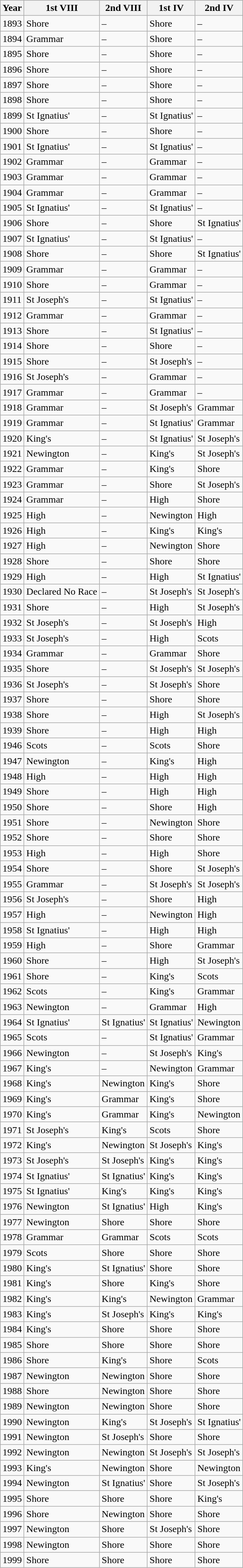<table class="wikitable">
<tr>
<th>Year</th>
<th>1st VIII</th>
<th>2nd VIII</th>
<th>1st IV</th>
<th>2nd IV</th>
</tr>
<tr>
<td>1893</td>
<td>Shore</td>
<td>–</td>
<td>Shore</td>
<td>–</td>
</tr>
<tr>
<td>1894</td>
<td>Grammar</td>
<td>–</td>
<td>Shore</td>
<td>–</td>
</tr>
<tr>
<td>1895</td>
<td>Shore</td>
<td>–</td>
<td>Shore</td>
<td>–</td>
</tr>
<tr>
<td>1896</td>
<td>Shore</td>
<td>–</td>
<td>Shore</td>
<td>–</td>
</tr>
<tr>
<td>1897</td>
<td>Shore</td>
<td>–</td>
<td>Shore</td>
<td>–</td>
</tr>
<tr>
<td>1898</td>
<td>Shore</td>
<td>–</td>
<td>Shore</td>
<td>–</td>
</tr>
<tr>
<td>1899</td>
<td>St Ignatius'</td>
<td>–</td>
<td>St Ignatius'</td>
<td>–</td>
</tr>
<tr>
<td>1900</td>
<td>Shore</td>
<td>–</td>
<td>Shore</td>
<td>–</td>
</tr>
<tr>
<td>1901</td>
<td>St Ignatius'</td>
<td>–</td>
<td>St Ignatius'</td>
<td>–</td>
</tr>
<tr>
<td>1902</td>
<td>Grammar</td>
<td>–</td>
<td>Grammar</td>
<td>–</td>
</tr>
<tr>
<td>1903</td>
<td>Grammar</td>
<td>–</td>
<td>Grammar</td>
<td>–</td>
</tr>
<tr>
<td>1904</td>
<td>Grammar</td>
<td>–</td>
<td>Grammar</td>
<td>–</td>
</tr>
<tr>
<td>1905</td>
<td>St Ignatius'</td>
<td>–</td>
<td>St Ignatius'</td>
<td>–</td>
</tr>
<tr>
<td>1906</td>
<td>Shore</td>
<td>–</td>
<td>Shore</td>
<td>St Ignatius'</td>
</tr>
<tr>
<td>1907</td>
<td>St Ignatius'</td>
<td>–</td>
<td>St Ignatius'</td>
<td>–</td>
</tr>
<tr>
<td>1908</td>
<td>Shore</td>
<td>–</td>
<td>Shore</td>
<td>St Ignatius'</td>
</tr>
<tr>
<td>1909</td>
<td>Grammar</td>
<td>–</td>
<td>Grammar</td>
<td>–</td>
</tr>
<tr>
<td>1910</td>
<td>Shore</td>
<td>–</td>
<td>Grammar</td>
<td>–</td>
</tr>
<tr>
<td>1911</td>
<td>St Joseph's</td>
<td>–</td>
<td>St Ignatius'</td>
<td>–</td>
</tr>
<tr>
<td>1912</td>
<td>Grammar</td>
<td>–</td>
<td>Grammar</td>
<td>–</td>
</tr>
<tr>
<td>1913</td>
<td>Shore</td>
<td>–</td>
<td>St Ignatius'</td>
<td>–</td>
</tr>
<tr>
<td>1914</td>
<td>Shore</td>
<td>–</td>
<td>Shore</td>
<td>–</td>
</tr>
<tr>
<td>1915</td>
<td>Shore</td>
<td>–</td>
<td>St Joseph's</td>
<td>–</td>
</tr>
<tr>
<td>1916</td>
<td>St Joseph's</td>
<td>–</td>
<td>Grammar</td>
<td>–</td>
</tr>
<tr>
<td>1917</td>
<td>Grammar</td>
<td>–</td>
<td>Grammar</td>
<td>–</td>
</tr>
<tr>
<td>1918</td>
<td>Grammar</td>
<td>–</td>
<td>St Joseph's</td>
<td>Grammar</td>
</tr>
<tr>
<td>1919</td>
<td>Grammar</td>
<td>–</td>
<td>St Ignatius'</td>
<td>Grammar</td>
</tr>
<tr>
<td>1920</td>
<td>King's</td>
<td>–</td>
<td>St Ignatius'</td>
<td>St Joseph's</td>
</tr>
<tr>
<td>1921</td>
<td>Newington</td>
<td>–</td>
<td>King's</td>
<td>St Joseph's</td>
</tr>
<tr>
<td>1922</td>
<td>Grammar</td>
<td>–</td>
<td>King's</td>
<td>Shore</td>
</tr>
<tr>
<td>1923</td>
<td>Grammar</td>
<td>–</td>
<td>Shore</td>
<td>St Joseph's</td>
</tr>
<tr>
<td>1924</td>
<td>Grammar</td>
<td>–</td>
<td>High</td>
<td>Shore</td>
</tr>
<tr>
<td>1925</td>
<td>High</td>
<td>–</td>
<td>Newington</td>
<td>High</td>
</tr>
<tr>
<td>1926</td>
<td>High</td>
<td>–</td>
<td>King's</td>
<td>King's</td>
</tr>
<tr>
<td>1927</td>
<td>High</td>
<td>–</td>
<td>Newington</td>
<td>Shore</td>
</tr>
<tr>
<td>1928</td>
<td>Shore</td>
<td>–</td>
<td>Shore</td>
<td>Shore</td>
</tr>
<tr>
<td>1929</td>
<td>High</td>
<td>–</td>
<td>High</td>
<td>St Ignatius'</td>
</tr>
<tr>
<td>1930</td>
<td>Declared No Race</td>
<td>–</td>
<td>St Joseph's</td>
<td>St Joseph's</td>
</tr>
<tr>
<td>1931</td>
<td>Shore</td>
<td>–</td>
<td>High</td>
<td>St Joseph's</td>
</tr>
<tr>
<td>1932</td>
<td>St Joseph's</td>
<td>–</td>
<td>St Joseph's</td>
<td>High</td>
</tr>
<tr>
<td>1933</td>
<td>St Joseph's</td>
<td>–</td>
<td>High</td>
<td>Scots</td>
</tr>
<tr>
<td>1934</td>
<td>Grammar</td>
<td>–</td>
<td>Grammar</td>
<td>Shore</td>
</tr>
<tr>
<td>1935</td>
<td>Shore</td>
<td>–</td>
<td>St Joseph's</td>
<td>St Joseph's</td>
</tr>
<tr>
<td>1936</td>
<td>St Joseph's</td>
<td>–</td>
<td>St Joseph's</td>
<td>Shore</td>
</tr>
<tr>
<td>1937</td>
<td>Shore</td>
<td>–</td>
<td>Shore</td>
<td>Shore</td>
</tr>
<tr>
<td>1938</td>
<td>Shore</td>
<td>–</td>
<td>High</td>
<td>St Joseph's</td>
</tr>
<tr>
<td>1939</td>
<td>Shore</td>
<td>–</td>
<td>High</td>
<td>High</td>
</tr>
<tr>
<td>1946</td>
<td>Scots</td>
<td>–</td>
<td>Scots</td>
<td>Shore</td>
</tr>
<tr>
<td>1947</td>
<td>Newington</td>
<td>–</td>
<td>King's</td>
<td>High</td>
</tr>
<tr>
<td>1948</td>
<td>High</td>
<td>–</td>
<td>High</td>
<td>High</td>
</tr>
<tr>
<td>1949</td>
<td>Shore</td>
<td>–</td>
<td>High</td>
<td>High</td>
</tr>
<tr>
<td>1950</td>
<td>Shore</td>
<td>–</td>
<td>Shore</td>
<td>High</td>
</tr>
<tr>
<td>1951</td>
<td>Shore</td>
<td>–</td>
<td>Newington</td>
<td>Shore</td>
</tr>
<tr>
<td>1952</td>
<td>Shore</td>
<td>–</td>
<td>Shore</td>
<td>Shore</td>
</tr>
<tr>
<td>1953</td>
<td>High</td>
<td>–</td>
<td>High</td>
<td>Shore</td>
</tr>
<tr>
<td>1954</td>
<td>Shore</td>
<td>–</td>
<td>Shore</td>
<td>St Joseph's</td>
</tr>
<tr>
<td>1955</td>
<td>Grammar</td>
<td>–</td>
<td>St Joseph's</td>
<td>St Joseph's</td>
</tr>
<tr>
<td>1956</td>
<td>St Joseph's</td>
<td>–</td>
<td>Shore</td>
<td>High</td>
</tr>
<tr>
<td>1957</td>
<td>High</td>
<td>–</td>
<td>Newington</td>
<td>High</td>
</tr>
<tr>
<td>1958</td>
<td>St Ignatius'</td>
<td>–</td>
<td>High</td>
<td>High</td>
</tr>
<tr>
<td>1959</td>
<td>High</td>
<td>–</td>
<td>Shore</td>
<td>Grammar</td>
</tr>
<tr>
<td>1960</td>
<td>Shore</td>
<td>–</td>
<td>High</td>
<td>St Joseph's</td>
</tr>
<tr>
<td>1961</td>
<td>Shore</td>
<td>–</td>
<td>King's</td>
<td>Scots</td>
</tr>
<tr>
<td>1962</td>
<td>Scots</td>
<td>–</td>
<td>King's</td>
<td>Grammar</td>
</tr>
<tr>
<td>1963</td>
<td>Newington</td>
<td>–</td>
<td>Grammar</td>
<td>High</td>
</tr>
<tr>
<td>1964</td>
<td>St Ignatius'</td>
<td>St Ignatius'</td>
<td>St Ignatius'</td>
<td>Newington</td>
</tr>
<tr>
<td>1965</td>
<td>Scots</td>
<td>–</td>
<td>St Ignatius'</td>
<td>Grammar</td>
</tr>
<tr>
<td>1966</td>
<td>Newington</td>
<td>–</td>
<td>St Joseph's</td>
<td>King's</td>
</tr>
<tr>
<td>1967</td>
<td>King's</td>
<td>–</td>
<td>Newington</td>
<td>Grammar</td>
</tr>
<tr>
<td>1968</td>
<td>King's</td>
<td>Newington</td>
<td>King's</td>
<td>Shore</td>
</tr>
<tr>
<td>1969</td>
<td>King's</td>
<td>Grammar</td>
<td>King's</td>
<td>Shore</td>
</tr>
<tr>
<td>1970</td>
<td>King's</td>
<td>Grammar</td>
<td>King's</td>
<td>Newington</td>
</tr>
<tr>
<td>1971</td>
<td>St Joseph's</td>
<td>King's</td>
<td>Scots</td>
<td>Shore</td>
</tr>
<tr>
<td>1972</td>
<td>King's</td>
<td>Newington</td>
<td>St Joseph's</td>
<td>King's</td>
</tr>
<tr>
<td>1973</td>
<td>St Joseph's</td>
<td>St Joseph's</td>
<td>King's</td>
<td>King's</td>
</tr>
<tr>
<td>1974</td>
<td>St Ignatius'</td>
<td>St Ignatius'</td>
<td>King's</td>
<td>King's</td>
</tr>
<tr>
<td>1975</td>
<td>St Ignatius'</td>
<td>King's</td>
<td>King's</td>
<td>King's</td>
</tr>
<tr>
<td>1976</td>
<td>Newington</td>
<td>St Ignatius'</td>
<td>High</td>
<td>King's</td>
</tr>
<tr>
<td>1977</td>
<td>Newington</td>
<td>Shore</td>
<td>Shore</td>
<td>Shore</td>
</tr>
<tr>
<td>1978</td>
<td>Grammar</td>
<td>Grammar</td>
<td>Scots</td>
<td>Scots</td>
</tr>
<tr>
<td>1979</td>
<td>Scots</td>
<td>Shore</td>
<td>Shore</td>
<td>Shore</td>
</tr>
<tr>
<td>1980</td>
<td>King's</td>
<td>St Ignatius'</td>
<td>Shore</td>
<td>Shore</td>
</tr>
<tr>
<td>1981</td>
<td>King's</td>
<td>Shore</td>
<td>King's</td>
<td>Shore</td>
</tr>
<tr>
<td>1982</td>
<td>King's</td>
<td>King's</td>
<td>Newington</td>
<td>Grammar</td>
</tr>
<tr>
<td>1983</td>
<td>King's</td>
<td>St Joseph's</td>
<td>King's</td>
<td>King's</td>
</tr>
<tr>
<td>1984</td>
<td>King's</td>
<td>Shore</td>
<td>Shore</td>
<td>Shore</td>
</tr>
<tr>
<td>1985</td>
<td>Shore</td>
<td>Shore</td>
<td>Shore</td>
<td>Shore</td>
</tr>
<tr>
<td>1986</td>
<td>Shore</td>
<td>King's</td>
<td>Shore</td>
<td>Scots</td>
</tr>
<tr>
<td>1987</td>
<td>Newington</td>
<td>Newington</td>
<td>Shore</td>
<td>Shore</td>
</tr>
<tr>
<td>1988</td>
<td>Shore</td>
<td>Newington</td>
<td>Shore</td>
<td>Shore</td>
</tr>
<tr>
<td>1989</td>
<td>Newington</td>
<td>Newington</td>
<td>Shore</td>
<td>Shore</td>
</tr>
<tr>
<td>1990</td>
<td>Newington</td>
<td>King's</td>
<td>St Joseph's</td>
<td>St Ignatius'</td>
</tr>
<tr>
<td>1991</td>
<td>Newington</td>
<td>St Joseph's</td>
<td>Shore</td>
<td>Shore</td>
</tr>
<tr>
<td>1992</td>
<td>Newington</td>
<td>Newington</td>
<td>St Joseph's</td>
<td>St Joseph's</td>
</tr>
<tr>
<td>1993</td>
<td>King's</td>
<td>Newington</td>
<td>Shore</td>
<td>Newington</td>
</tr>
<tr>
<td>1994</td>
<td>Newington</td>
<td>St Ignatius'</td>
<td>Shore</td>
<td>St Joseph's</td>
</tr>
<tr>
<td>1995</td>
<td>Shore</td>
<td>Shore</td>
<td>Shore</td>
<td>King's</td>
</tr>
<tr>
<td>1996</td>
<td>Shore</td>
<td>Newington</td>
<td>Shore</td>
<td>Shore</td>
</tr>
<tr>
<td>1997</td>
<td>Newington</td>
<td>Shore</td>
<td>St Joseph's</td>
<td>Shore</td>
</tr>
<tr>
<td>1998</td>
<td>Newington</td>
<td>Shore</td>
<td>Shore</td>
<td>Shore</td>
</tr>
<tr>
<td>1999</td>
<td>Shore</td>
<td>Shore</td>
<td>Shore</td>
<td>Shore</td>
</tr>
</table>
